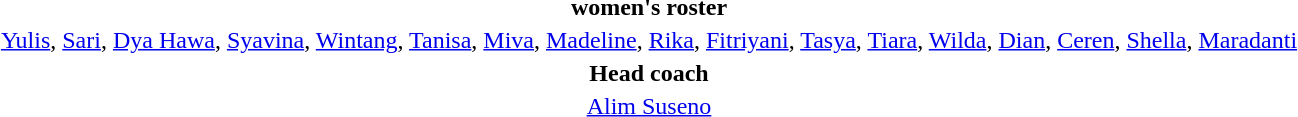<table style="text-align:center; margin-top:2em; margin-left:auto; margin-right:auto">
<tr>
<td><strong>women's roster</strong></td>
</tr>
<tr>
<td><a href='#'>Yulis</a>, <a href='#'>Sari</a>, <a href='#'>Dya Hawa</a>, <a href='#'>Syavina</a>, <a href='#'>Wintang</a>, <a href='#'>Tanisa</a>, <a href='#'>Miva</a>, <a href='#'>Madeline</a>, <a href='#'>Rika</a>, <a href='#'>Fitriyani</a>, <a href='#'>Tasya</a>, <a href='#'>Tiara</a>, <a href='#'>Wilda</a>, <a href='#'>Dian</a>, <a href='#'>Ceren</a>, <a href='#'>Shella</a>, <a href='#'>Maradanti</a></td>
</tr>
<tr>
<td><strong>Head coach</strong></td>
</tr>
<tr>
<td> <a href='#'>Alim Suseno</a></td>
</tr>
</table>
